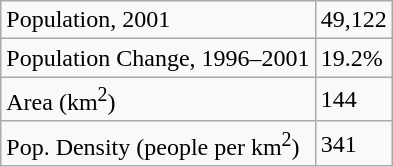<table class="wikitable">
<tr>
<td>Population, 2001</td>
<td>49,122</td>
</tr>
<tr>
<td>Population Change, 1996–2001</td>
<td>19.2%</td>
</tr>
<tr>
<td>Area (km<sup>2</sup>)</td>
<td>144</td>
</tr>
<tr>
<td>Pop. Density (people per km<sup>2</sup>)</td>
<td>341</td>
</tr>
</table>
